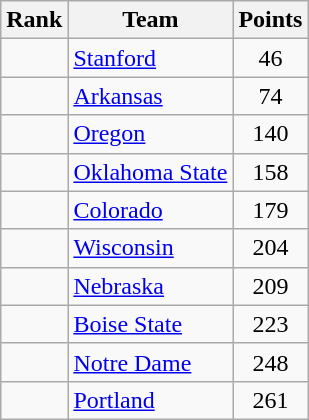<table class="wikitable sortable" style="text-align:center">
<tr>
<th>Rank</th>
<th>Team</th>
<th>Points</th>
</tr>
<tr>
<td></td>
<td align=left><a href='#'>Stanford</a></td>
<td>46</td>
</tr>
<tr>
<td></td>
<td align=left><a href='#'>Arkansas</a></td>
<td>74</td>
</tr>
<tr>
<td></td>
<td align=left><a href='#'>Oregon</a></td>
<td>140</td>
</tr>
<tr>
<td></td>
<td align=left><a href='#'>Oklahoma State</a></td>
<td>158</td>
</tr>
<tr>
<td></td>
<td align=left><a href='#'>Colorado</a></td>
<td>179</td>
</tr>
<tr>
<td></td>
<td align=left><a href='#'>Wisconsin</a></td>
<td>204</td>
</tr>
<tr>
<td></td>
<td align=left><a href='#'>Nebraska</a></td>
<td>209</td>
</tr>
<tr>
<td></td>
<td align=left><a href='#'>Boise State</a></td>
<td>223</td>
</tr>
<tr>
<td></td>
<td align=left><a href='#'>Notre Dame</a></td>
<td>248</td>
</tr>
<tr>
<td></td>
<td align=left><a href='#'>Portland</a></td>
<td>261</td>
</tr>
</table>
